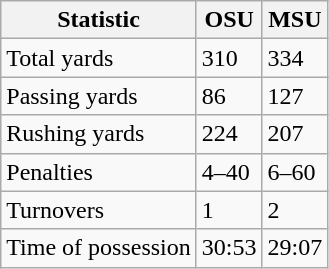<table class="wikitable">
<tr>
<th>Statistic</th>
<th>OSU</th>
<th>MSU</th>
</tr>
<tr>
<td>Total yards</td>
<td>310</td>
<td>334</td>
</tr>
<tr>
<td>Passing yards</td>
<td>86</td>
<td>127</td>
</tr>
<tr>
<td>Rushing yards</td>
<td>224</td>
<td>207</td>
</tr>
<tr>
<td>Penalties</td>
<td>4–40</td>
<td>6–60</td>
</tr>
<tr>
<td>Turnovers</td>
<td>1</td>
<td>2</td>
</tr>
<tr>
<td>Time of possession</td>
<td>30:53</td>
<td>29:07</td>
</tr>
</table>
